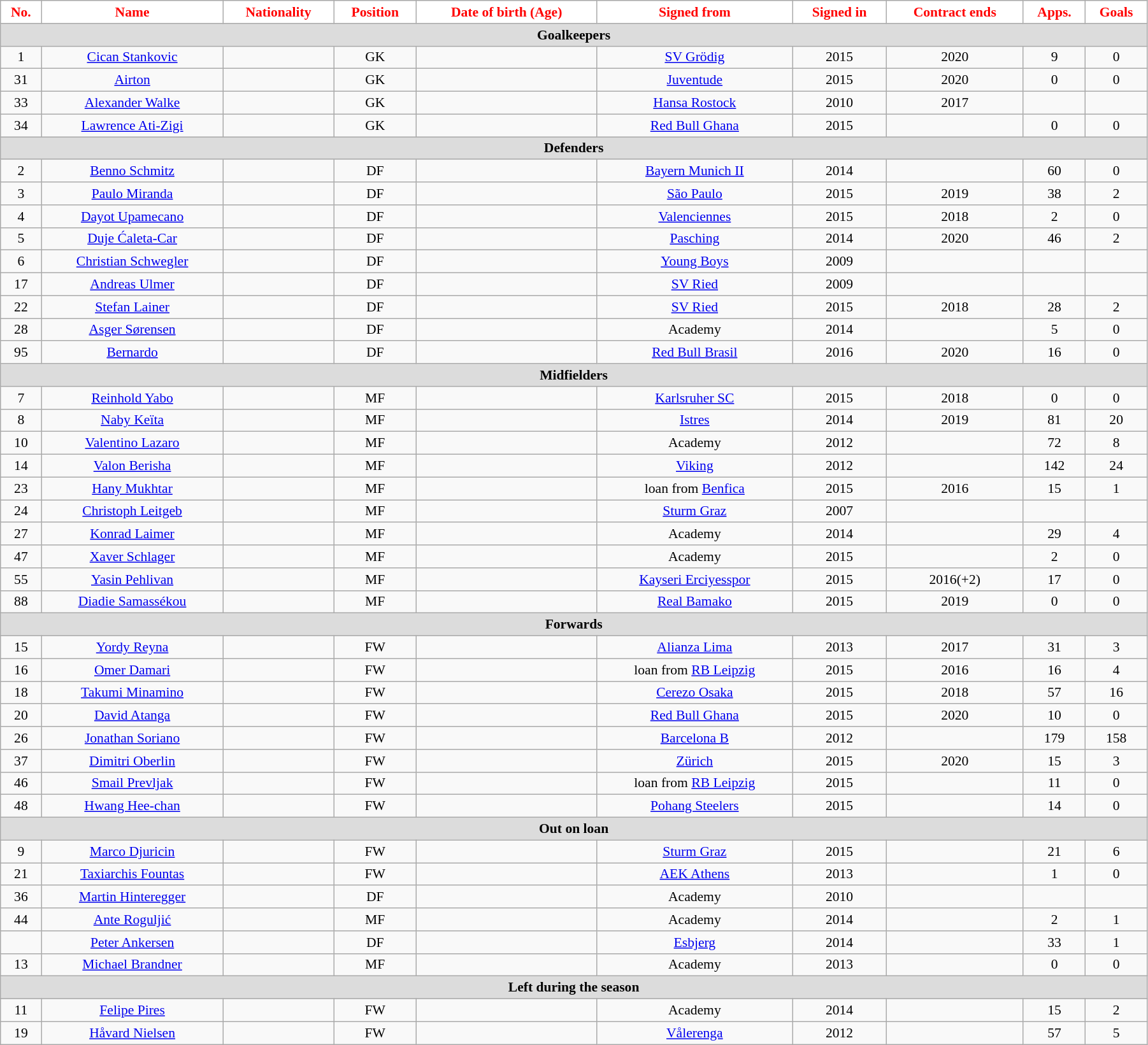<table class="wikitable"  style="text-align:center; font-size:90%; width:95%;">
<tr>
<th style="background:#FFFFFF; color:#FF0000; text-align:center;">No.</th>
<th style="background:#FFFFFF; color:#FF0000; text-align:center;">Name</th>
<th style="background:#FFFFFF; color:#FF0000; text-align:center;">Nationality</th>
<th style="background:#FFFFFF; color:#FF0000; text-align:center;">Position</th>
<th style="background:#FFFFFF; color:#FF0000; text-align:center;">Date of birth (Age)</th>
<th style="background:#FFFFFF; color:#FF0000; text-align:center;">Signed from</th>
<th style="background:#FFFFFF; color:#FF0000; text-align:center;">Signed in</th>
<th style="background:#FFFFFF; color:#FF0000; text-align:center;">Contract ends</th>
<th style="background:#FFFFFF; color:#FF0000; text-align:center;">Apps.</th>
<th style="background:#FFFFFF; color:#FF0000; text-align:center;">Goals</th>
</tr>
<tr>
<th colspan="11"  style="background:#dcdcdc; text-align:center;">Goalkeepers</th>
</tr>
<tr>
<td>1</td>
<td><a href='#'>Cican Stankovic</a></td>
<td></td>
<td>GK</td>
<td></td>
<td><a href='#'>SV Grödig</a></td>
<td>2015</td>
<td>2020</td>
<td>9</td>
<td>0</td>
</tr>
<tr>
<td>31</td>
<td><a href='#'>Airton</a></td>
<td></td>
<td>GK</td>
<td></td>
<td><a href='#'>Juventude</a></td>
<td>2015</td>
<td>2020</td>
<td>0</td>
<td>0</td>
</tr>
<tr>
<td>33</td>
<td><a href='#'>Alexander Walke</a></td>
<td></td>
<td>GK</td>
<td></td>
<td><a href='#'>Hansa Rostock</a></td>
<td>2010</td>
<td>2017</td>
<td></td>
<td></td>
</tr>
<tr>
<td>34</td>
<td><a href='#'>Lawrence Ati-Zigi</a></td>
<td></td>
<td>GK</td>
<td></td>
<td><a href='#'>Red Bull Ghana</a></td>
<td>2015</td>
<td></td>
<td>0</td>
<td>0</td>
</tr>
<tr>
<th colspan="11"  style="background:#dcdcdc; text-align:center;">Defenders</th>
</tr>
<tr>
<td>2</td>
<td><a href='#'>Benno Schmitz</a></td>
<td></td>
<td>DF</td>
<td></td>
<td><a href='#'>Bayern Munich II</a></td>
<td>2014</td>
<td></td>
<td>60</td>
<td>0</td>
</tr>
<tr>
<td>3</td>
<td><a href='#'>Paulo Miranda</a></td>
<td></td>
<td>DF</td>
<td></td>
<td><a href='#'>São Paulo</a></td>
<td>2015</td>
<td>2019</td>
<td>38</td>
<td>2</td>
</tr>
<tr>
<td>4</td>
<td><a href='#'>Dayot Upamecano</a></td>
<td></td>
<td>DF</td>
<td></td>
<td><a href='#'>Valenciennes</a></td>
<td>2015</td>
<td>2018</td>
<td>2</td>
<td>0</td>
</tr>
<tr>
<td>5</td>
<td><a href='#'>Duje Ćaleta-Car</a></td>
<td></td>
<td>DF</td>
<td></td>
<td><a href='#'>Pasching</a></td>
<td>2014</td>
<td>2020</td>
<td>46</td>
<td>2</td>
</tr>
<tr>
<td>6</td>
<td><a href='#'>Christian Schwegler</a></td>
<td></td>
<td>DF</td>
<td></td>
<td><a href='#'>Young Boys</a></td>
<td>2009</td>
<td></td>
<td></td>
<td></td>
</tr>
<tr>
<td>17</td>
<td><a href='#'>Andreas Ulmer</a></td>
<td></td>
<td>DF</td>
<td></td>
<td><a href='#'>SV Ried</a></td>
<td>2009</td>
<td></td>
<td></td>
<td></td>
</tr>
<tr>
<td>22</td>
<td><a href='#'>Stefan Lainer</a></td>
<td></td>
<td>DF</td>
<td></td>
<td><a href='#'>SV Ried</a></td>
<td>2015</td>
<td>2018</td>
<td>28</td>
<td>2</td>
</tr>
<tr>
<td>28</td>
<td><a href='#'>Asger Sørensen</a></td>
<td></td>
<td>DF</td>
<td></td>
<td>Academy</td>
<td>2014</td>
<td></td>
<td>5</td>
<td>0</td>
</tr>
<tr>
<td>95</td>
<td><a href='#'>Bernardo</a></td>
<td></td>
<td>DF</td>
<td></td>
<td><a href='#'>Red Bull Brasil</a></td>
<td>2016</td>
<td>2020</td>
<td>16</td>
<td>0</td>
</tr>
<tr>
<th colspan="11"  style="background:#dcdcdc; text-align:center;">Midfielders</th>
</tr>
<tr>
<td>7</td>
<td><a href='#'>Reinhold Yabo</a></td>
<td></td>
<td>MF</td>
<td></td>
<td><a href='#'>Karlsruher SC</a></td>
<td>2015</td>
<td>2018</td>
<td>0</td>
<td>0</td>
</tr>
<tr>
<td>8</td>
<td><a href='#'>Naby Keïta</a></td>
<td></td>
<td>MF</td>
<td></td>
<td><a href='#'>Istres</a></td>
<td>2014</td>
<td>2019</td>
<td>81</td>
<td>20</td>
</tr>
<tr>
<td>10</td>
<td><a href='#'>Valentino Lazaro</a></td>
<td></td>
<td>MF</td>
<td></td>
<td>Academy</td>
<td>2012</td>
<td></td>
<td>72</td>
<td>8</td>
</tr>
<tr>
<td>14</td>
<td><a href='#'>Valon Berisha</a></td>
<td></td>
<td>MF</td>
<td></td>
<td><a href='#'>Viking</a></td>
<td>2012</td>
<td></td>
<td>142</td>
<td>24</td>
</tr>
<tr>
<td>23</td>
<td><a href='#'>Hany Mukhtar</a></td>
<td></td>
<td>MF</td>
<td></td>
<td>loan from <a href='#'>Benfica</a></td>
<td>2015</td>
<td>2016</td>
<td>15</td>
<td>1</td>
</tr>
<tr>
<td>24</td>
<td><a href='#'>Christoph Leitgeb</a></td>
<td></td>
<td>MF</td>
<td></td>
<td><a href='#'>Sturm Graz</a></td>
<td>2007</td>
<td></td>
<td></td>
<td></td>
</tr>
<tr>
<td>27</td>
<td><a href='#'>Konrad Laimer</a></td>
<td></td>
<td>MF</td>
<td></td>
<td>Academy</td>
<td>2014</td>
<td></td>
<td>29</td>
<td>4</td>
</tr>
<tr>
<td>47</td>
<td><a href='#'>Xaver Schlager</a></td>
<td></td>
<td>MF</td>
<td></td>
<td>Academy</td>
<td>2015</td>
<td></td>
<td>2</td>
<td>0</td>
</tr>
<tr>
<td>55</td>
<td><a href='#'>Yasin Pehlivan</a></td>
<td></td>
<td>MF</td>
<td></td>
<td><a href='#'>Kayseri Erciyesspor</a></td>
<td>2015</td>
<td>2016(+2)</td>
<td>17</td>
<td>0</td>
</tr>
<tr>
<td>88</td>
<td><a href='#'>Diadie Samassékou</a></td>
<td></td>
<td>MF</td>
<td></td>
<td><a href='#'>Real Bamako</a></td>
<td>2015</td>
<td>2019</td>
<td>0</td>
<td>0</td>
</tr>
<tr>
<th colspan="11"  style="background:#dcdcdc; text-align:center;">Forwards</th>
</tr>
<tr>
<td>15</td>
<td><a href='#'>Yordy Reyna</a></td>
<td></td>
<td>FW</td>
<td></td>
<td><a href='#'>Alianza Lima</a></td>
<td>2013</td>
<td>2017</td>
<td>31</td>
<td>3</td>
</tr>
<tr>
<td>16</td>
<td><a href='#'>Omer Damari</a></td>
<td></td>
<td>FW</td>
<td></td>
<td>loan from <a href='#'>RB Leipzig</a></td>
<td>2015</td>
<td>2016</td>
<td>16</td>
<td>4</td>
</tr>
<tr>
<td>18</td>
<td><a href='#'>Takumi Minamino</a></td>
<td></td>
<td>FW</td>
<td></td>
<td><a href='#'>Cerezo Osaka</a></td>
<td>2015</td>
<td>2018</td>
<td>57</td>
<td>16</td>
</tr>
<tr>
<td>20</td>
<td><a href='#'>David Atanga</a></td>
<td></td>
<td>FW</td>
<td></td>
<td><a href='#'>Red Bull Ghana</a></td>
<td>2015</td>
<td>2020</td>
<td>10</td>
<td>0</td>
</tr>
<tr>
<td>26</td>
<td><a href='#'>Jonathan Soriano</a></td>
<td></td>
<td>FW</td>
<td></td>
<td><a href='#'>Barcelona B</a></td>
<td>2012</td>
<td></td>
<td>179</td>
<td>158</td>
</tr>
<tr>
<td>37</td>
<td><a href='#'>Dimitri Oberlin</a></td>
<td></td>
<td>FW</td>
<td></td>
<td><a href='#'>Zürich</a></td>
<td>2015</td>
<td>2020</td>
<td>15</td>
<td>3</td>
</tr>
<tr>
<td>46</td>
<td><a href='#'>Smail Prevljak</a></td>
<td></td>
<td>FW</td>
<td></td>
<td>loan from <a href='#'>RB Leipzig</a></td>
<td>2015</td>
<td></td>
<td>11</td>
<td>0</td>
</tr>
<tr>
<td>48</td>
<td><a href='#'>Hwang Hee-chan</a></td>
<td></td>
<td>FW</td>
<td></td>
<td><a href='#'>Pohang Steelers</a></td>
<td>2015</td>
<td></td>
<td>14</td>
<td>0</td>
</tr>
<tr>
<th colspan="11"  style="background:#dcdcdc; text-align:center;">Out on loan</th>
</tr>
<tr>
<td>9</td>
<td><a href='#'>Marco Djuricin</a></td>
<td></td>
<td>FW</td>
<td></td>
<td><a href='#'>Sturm Graz</a></td>
<td>2015</td>
<td></td>
<td>21</td>
<td>6</td>
</tr>
<tr>
<td>21</td>
<td><a href='#'>Taxiarchis Fountas</a></td>
<td></td>
<td>FW</td>
<td></td>
<td><a href='#'>AEK Athens</a></td>
<td>2013</td>
<td></td>
<td>1</td>
<td>0</td>
</tr>
<tr>
<td>36</td>
<td><a href='#'>Martin Hinteregger</a></td>
<td></td>
<td>DF</td>
<td></td>
<td>Academy</td>
<td>2010</td>
<td></td>
<td></td>
<td></td>
</tr>
<tr>
<td>44</td>
<td><a href='#'>Ante Roguljić</a></td>
<td></td>
<td>MF</td>
<td></td>
<td>Academy</td>
<td>2014</td>
<td></td>
<td>2</td>
<td>1</td>
</tr>
<tr>
<td></td>
<td><a href='#'>Peter Ankersen</a></td>
<td></td>
<td>DF</td>
<td></td>
<td><a href='#'>Esbjerg</a></td>
<td>2014</td>
<td></td>
<td>33</td>
<td>1</td>
</tr>
<tr>
<td>13</td>
<td><a href='#'>Michael Brandner</a></td>
<td></td>
<td>MF</td>
<td></td>
<td>Academy</td>
<td>2013</td>
<td></td>
<td>0</td>
<td>0</td>
</tr>
<tr>
<th colspan="11"  style="background:#dcdcdc; text-align:center;">Left during the season</th>
</tr>
<tr>
<td>11</td>
<td><a href='#'>Felipe Pires</a></td>
<td></td>
<td>FW</td>
<td></td>
<td>Academy</td>
<td>2014</td>
<td></td>
<td>15</td>
<td>2</td>
</tr>
<tr>
<td>19</td>
<td><a href='#'>Håvard Nielsen</a></td>
<td></td>
<td>FW</td>
<td></td>
<td><a href='#'>Vålerenga</a></td>
<td>2012</td>
<td></td>
<td>57</td>
<td>5</td>
</tr>
</table>
